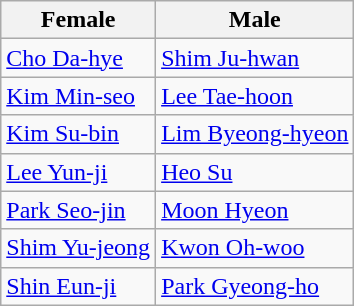<table class=wikitable>
<tr>
<th scope="col">Female</th>
<th scope="col">Male</th>
</tr>
<tr>
<td><a href='#'>Cho Da-hye</a></td>
<td><a href='#'>Shim Ju-hwan</a></td>
</tr>
<tr>
<td><a href='#'>Kim Min-seo</a></td>
<td><a href='#'>Lee Tae-hoon</a></td>
</tr>
<tr>
<td><a href='#'>Kim Su-bin</a></td>
<td><a href='#'>Lim Byeong-hyeon</a></td>
</tr>
<tr>
<td><a href='#'>Lee Yun-ji</a></td>
<td><a href='#'>Heo Su</a></td>
</tr>
<tr>
<td><a href='#'>Park Seo-jin</a></td>
<td><a href='#'>Moon Hyeon</a></td>
</tr>
<tr>
<td><a href='#'>Shim Yu-jeong</a></td>
<td><a href='#'>Kwon Oh-woo</a></td>
</tr>
<tr>
<td><a href='#'>Shin Eun-ji</a></td>
<td><a href='#'>Park Gyeong-ho</a></td>
</tr>
</table>
